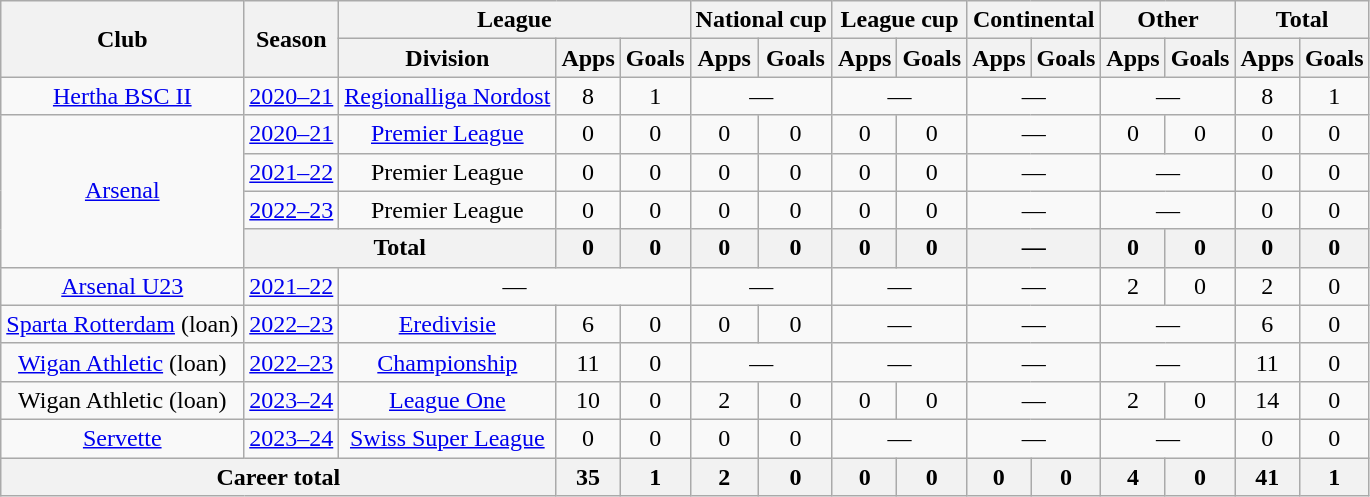<table class="wikitable" style="text-align: center">
<tr>
<th rowspan="2">Club</th>
<th rowspan="2">Season</th>
<th colspan="3">League</th>
<th colspan="2">National cup</th>
<th colspan="2">League cup</th>
<th colspan="2">Continental</th>
<th colspan="2">Other</th>
<th colspan="2">Total</th>
</tr>
<tr>
<th>Division</th>
<th>Apps</th>
<th>Goals</th>
<th>Apps</th>
<th>Goals</th>
<th>Apps</th>
<th>Goals</th>
<th>Apps</th>
<th>Goals</th>
<th>Apps</th>
<th>Goals</th>
<th>Apps</th>
<th>Goals</th>
</tr>
<tr>
<td><a href='#'>Hertha BSC II</a></td>
<td><a href='#'>2020–21</a></td>
<td><a href='#'>Regionalliga Nordost</a></td>
<td>8</td>
<td>1</td>
<td colspan="2">—</td>
<td colspan="2">—</td>
<td colspan="2">—</td>
<td colspan="2">—</td>
<td>8</td>
<td>1</td>
</tr>
<tr>
<td rowspan="4"><a href='#'>Arsenal</a></td>
<td><a href='#'>2020–21</a></td>
<td><a href='#'>Premier League</a></td>
<td>0</td>
<td>0</td>
<td>0</td>
<td>0</td>
<td>0</td>
<td>0</td>
<td colspan="2">—</td>
<td>0</td>
<td>0</td>
<td>0</td>
<td>0</td>
</tr>
<tr>
<td><a href='#'>2021–22</a></td>
<td>Premier League</td>
<td>0</td>
<td>0</td>
<td>0</td>
<td>0</td>
<td>0</td>
<td>0</td>
<td colspan="2">—</td>
<td colspan="2">—</td>
<td>0</td>
<td>0</td>
</tr>
<tr>
<td><a href='#'>2022–23</a></td>
<td>Premier League</td>
<td>0</td>
<td>0</td>
<td>0</td>
<td>0</td>
<td>0</td>
<td>0</td>
<td colspan="2">—</td>
<td colspan="2">—</td>
<td>0</td>
<td>0</td>
</tr>
<tr>
<th colspan="2">Total</th>
<th>0</th>
<th>0</th>
<th>0</th>
<th>0</th>
<th>0</th>
<th>0</th>
<th colspan="2">—</th>
<th>0</th>
<th>0</th>
<th>0</th>
<th>0</th>
</tr>
<tr>
<td><a href='#'>Arsenal U23</a></td>
<td><a href='#'>2021–22</a></td>
<td colspan="3">—</td>
<td colspan="2">—</td>
<td colspan="2">—</td>
<td colspan="2">—</td>
<td>2</td>
<td>0</td>
<td>2</td>
<td>0</td>
</tr>
<tr>
<td><a href='#'>Sparta Rotterdam</a> (loan)</td>
<td><a href='#'>2022–23</a></td>
<td><a href='#'>Eredivisie</a></td>
<td>6</td>
<td>0</td>
<td>0</td>
<td>0</td>
<td colspan="2">—</td>
<td colspan="2">—</td>
<td colspan="2">—</td>
<td>6</td>
<td>0</td>
</tr>
<tr>
<td><a href='#'>Wigan Athletic</a> (loan)</td>
<td><a href='#'>2022–23</a></td>
<td><a href='#'>Championship</a></td>
<td>11</td>
<td>0</td>
<td colspan="2">—</td>
<td colspan="2">—</td>
<td colspan="2">—</td>
<td colspan="2">—</td>
<td>11</td>
<td>0</td>
</tr>
<tr>
<td>Wigan Athletic (loan)</td>
<td><a href='#'>2023–24</a></td>
<td><a href='#'>League One</a></td>
<td>10</td>
<td>0</td>
<td>2</td>
<td>0</td>
<td>0</td>
<td>0</td>
<td colspan="2">—</td>
<td>2</td>
<td>0</td>
<td>14</td>
<td>0</td>
</tr>
<tr>
<td><a href='#'>Servette</a></td>
<td><a href='#'>2023–24</a></td>
<td><a href='#'>Swiss Super League</a></td>
<td>0</td>
<td>0</td>
<td>0</td>
<td>0</td>
<td colspan="2">—</td>
<td colspan="2">—</td>
<td colspan="2">—</td>
<td>0</td>
<td>0</td>
</tr>
<tr>
<th colspan="3">Career total</th>
<th>35</th>
<th>1</th>
<th>2</th>
<th>0</th>
<th>0</th>
<th>0</th>
<th>0</th>
<th>0</th>
<th>4</th>
<th>0</th>
<th>41</th>
<th>1</th>
</tr>
</table>
